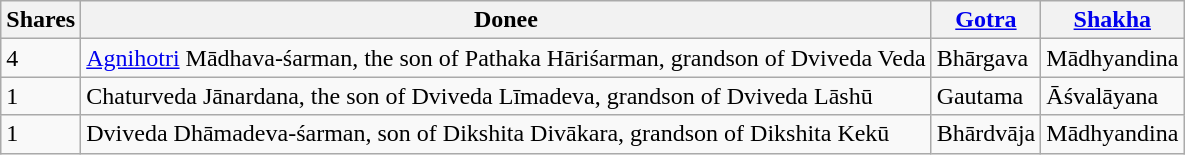<table class="wikitable">
<tr>
<th>Shares</th>
<th>Donee</th>
<th><a href='#'>Gotra</a></th>
<th><a href='#'>Shakha</a></th>
</tr>
<tr>
<td>4</td>
<td><a href='#'>Agnihotri</a> Mādhava-śarman, the son of Pathaka Hāriśarman, grandson of Dviveda Veda</td>
<td>Bhārgava</td>
<td>Mādhyandina</td>
</tr>
<tr>
<td>1</td>
<td>Chaturveda Jānardana, the son of Dviveda Līmadeva, grandson of Dviveda Lāshū</td>
<td>Gautama</td>
<td>Āśvalāyana</td>
</tr>
<tr>
<td>1</td>
<td>Dviveda Dhāmadeva-śarman, son of Dikshita Divākara, grandson of Dikshita Kekū</td>
<td>Bhārdvāja</td>
<td>Mādhyandina</td>
</tr>
</table>
